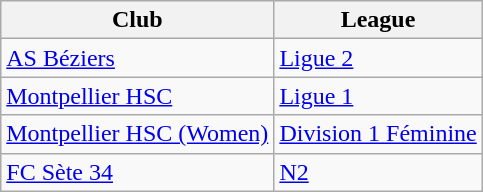<table class="wikitable">
<tr>
<th>Club</th>
<th>League</th>
</tr>
<tr>
<td><a href='#'>AS Béziers</a></td>
<td><a href='#'>Ligue 2</a></td>
</tr>
<tr>
<td><a href='#'>Montpellier HSC</a></td>
<td><a href='#'>Ligue 1</a></td>
</tr>
<tr>
<td><a href='#'>Montpellier HSC (Women)</a></td>
<td><a href='#'>Division 1 Féminine</a></td>
</tr>
<tr>
<td><a href='#'>FC Sète 34</a></td>
<td><a href='#'>N2</a></td>
</tr>
</table>
